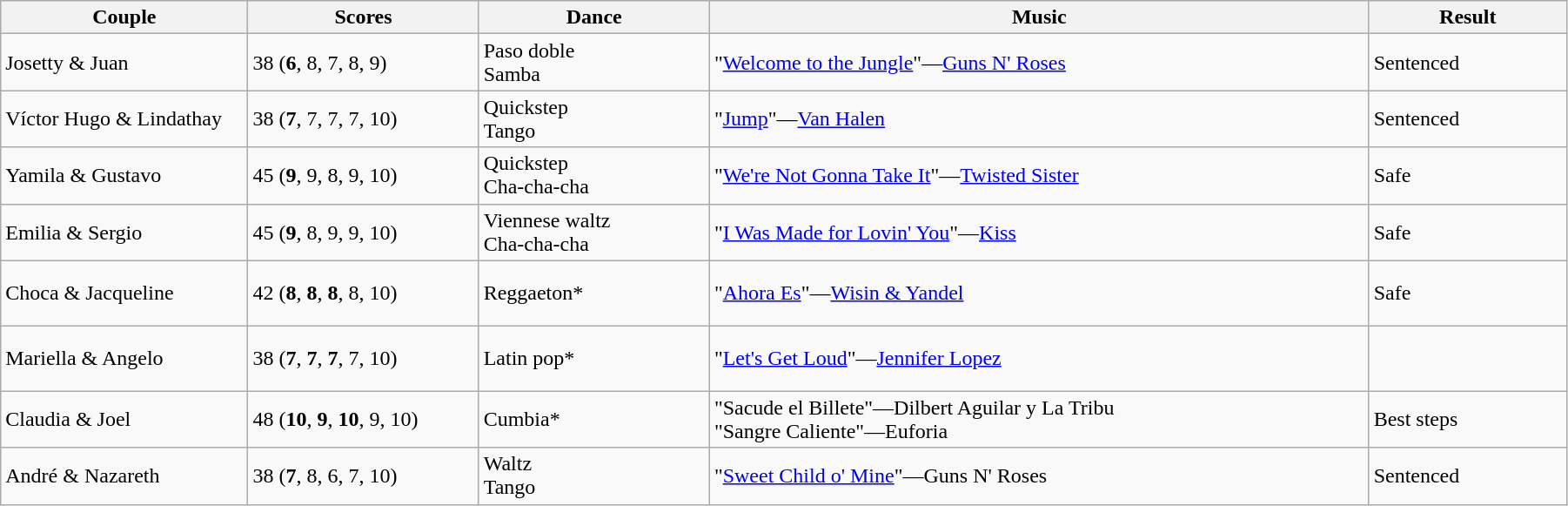<table class="wikitable sortable" style="width:95%; white-space:nowrap">
<tr>
<th style="width:15%;">Couple</th>
<th style="width:14%;">Scores</th>
<th style="width:14%;">Dance</th>
<th style="width:40%;">Music</th>
<th style="width:12%;">Result</th>
</tr>
<tr>
<td>Josetty & Juan</td>
<td>38 (<strong>6</strong>, 8, 7, 8, 9)</td>
<td>Paso doble<br>Samba</td>
<td>"<a href='#'>Welcome to the Jungle</a>"—<a href='#'>Guns N' Roses</a></td>
<td>Sentenced</td>
</tr>
<tr>
<td>Víctor Hugo & Lindathay</td>
<td>38 (<strong>7</strong>, 7, 7, 7, 10)</td>
<td>Quickstep<br>Tango</td>
<td>"<a href='#'>Jump</a>"—<a href='#'>Van Halen</a></td>
<td>Sentenced</td>
</tr>
<tr>
<td>Yamila & Gustavo</td>
<td>45 (<strong>9</strong>, 9, 8, 9, 10)</td>
<td>Quickstep<br>Cha-cha-cha</td>
<td>"<a href='#'>We're Not Gonna Take It</a>"—<a href='#'>Twisted Sister</a></td>
<td>Safe</td>
</tr>
<tr>
<td>Emilia & Sergio</td>
<td>45 (<strong>9</strong>, 8, 9, 9, 10)</td>
<td>Viennese waltz<br>Cha-cha-cha</td>
<td>"<a href='#'>I Was Made for Lovin' You</a>"—<a href='#'>Kiss</a></td>
<td>Safe</td>
</tr>
<tr style="height:50px">
<td>Choca & Jacqueline</td>
<td>42 (<strong>8</strong>, <strong>8</strong>, <strong>8</strong>, 8, 10)</td>
<td>Reggaeton*</td>
<td>"<a href='#'>Ahora Es</a>"—<a href='#'>Wisin & Yandel</a></td>
<td>Safe</td>
</tr>
<tr style="height:50px">
<td>Mariella & Angelo</td>
<td>38 (<strong>7</strong>, <strong>7</strong>, <strong>7</strong>, 7, 10)</td>
<td>Latin pop*</td>
<td>"<a href='#'>Let's Get Loud</a>"—<a href='#'>Jennifer Lopez</a></td>
<td></td>
</tr>
<tr>
<td>Claudia & Joel</td>
<td>48 (<strong>10</strong>, <strong>9</strong>, <strong>10</strong>, 9, 10)</td>
<td>Cumbia*</td>
<td>"Sacude el Billete"—Dilbert Aguilar y La Tribu<br>"Sangre Caliente"—Euforia</td>
<td>Best steps</td>
</tr>
<tr>
<td>André & Nazareth</td>
<td>38 (<strong>7</strong>, 8, 6, 7, 10)</td>
<td>Waltz<br>Tango</td>
<td>"<a href='#'>Sweet Child o' Mine</a>"—Guns N' Roses</td>
<td>Sentenced</td>
</tr>
</table>
